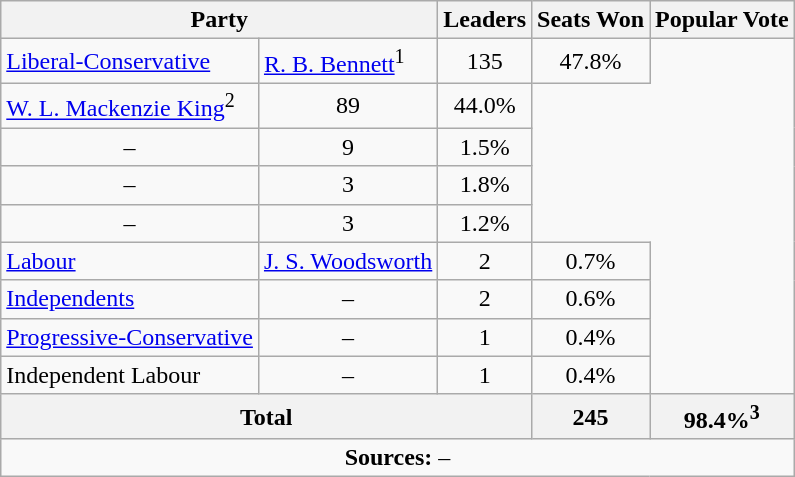<table class="wikitable">
<tr>
<th colspan="2">Party</th>
<th>Leaders</th>
<th>Seats Won</th>
<th>Popular Vote</th>
</tr>
<tr>
<td><a href='#'>Liberal-Conservative</a></td>
<td><a href='#'>R. B. Bennett</a><sup>1</sup></td>
<td align=center>135</td>
<td align=center>47.8%</td>
</tr>
<tr>
<td><a href='#'>W. L. Mackenzie King</a><sup>2</sup></td>
<td align=center>89</td>
<td align=center>44.0%</td>
</tr>
<tr>
<td align=center>–</td>
<td align=center>9</td>
<td align=center>1.5%</td>
</tr>
<tr>
<td align=center>–</td>
<td align=center>3</td>
<td align=center>1.8%</td>
</tr>
<tr>
<td align=center>–</td>
<td align=center>3</td>
<td align=center>1.2%</td>
</tr>
<tr>
<td><a href='#'>Labour</a></td>
<td><a href='#'>J. S. Woodsworth</a></td>
<td align=center>2</td>
<td align=center>0.7%</td>
</tr>
<tr>
<td><a href='#'>Independents</a></td>
<td align=center>–</td>
<td align=center>2</td>
<td align=center>0.6%</td>
</tr>
<tr>
<td><a href='#'>Progressive-Conservative</a></td>
<td align=center>–</td>
<td align=center>1</td>
<td align=center>0.4%</td>
</tr>
<tr>
<td>Independent Labour</td>
<td align=center>–</td>
<td align=center>1</td>
<td align=center>0.4%</td>
</tr>
<tr>
<th colspan=3>Total</th>
<th>245</th>
<th>98.4%<sup>3</sup></th>
</tr>
<tr>
<td align="center" colspan=5><strong>Sources:</strong>  – </td>
</tr>
</table>
